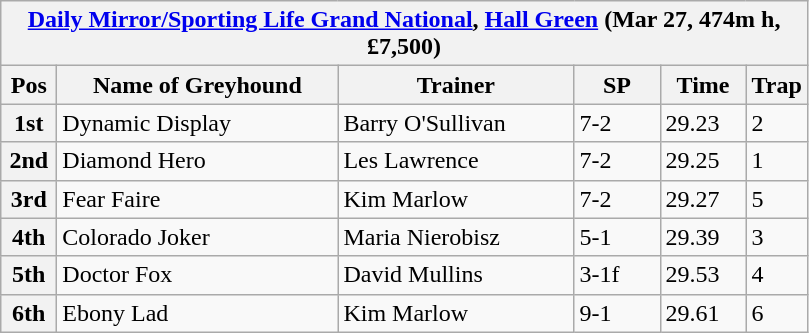<table class="wikitable">
<tr>
<th colspan="6"><a href='#'>Daily Mirror/Sporting Life Grand National</a>, <a href='#'>Hall Green</a> (Mar 27, 474m h, £7,500)</th>
</tr>
<tr>
<th width=30>Pos</th>
<th width=180>Name of Greyhound</th>
<th width=150>Trainer</th>
<th width=50>SP</th>
<th width=50>Time</th>
<th width=30>Trap</th>
</tr>
<tr>
<th>1st</th>
<td>Dynamic Display</td>
<td>Barry O'Sullivan</td>
<td>7-2</td>
<td>29.23</td>
<td>2</td>
</tr>
<tr>
<th>2nd</th>
<td>Diamond Hero</td>
<td>Les Lawrence</td>
<td>7-2</td>
<td>29.25</td>
<td>1</td>
</tr>
<tr>
<th>3rd</th>
<td>Fear Faire</td>
<td>Kim Marlow</td>
<td>7-2</td>
<td>29.27</td>
<td>5</td>
</tr>
<tr>
<th>4th</th>
<td>Colorado Joker</td>
<td>Maria Nierobisz</td>
<td>5-1</td>
<td>29.39</td>
<td>3</td>
</tr>
<tr>
<th>5th</th>
<td>Doctor Fox</td>
<td>David Mullins</td>
<td>3-1f</td>
<td>29.53</td>
<td>4</td>
</tr>
<tr>
<th>6th</th>
<td>Ebony Lad</td>
<td>Kim Marlow</td>
<td>9-1</td>
<td>29.61</td>
<td>6</td>
</tr>
</table>
